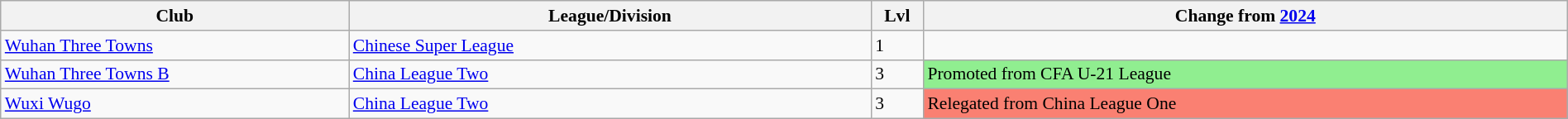<table class="wikitable sortable" width="100%" style="font-size:90%">
<tr>
<th width="20%">Club</th>
<th width="30%">League/Division</th>
<th width="3%">Lvl</th>
<th width="37%">Change from <a href='#'>2024</a></th>
</tr>
<tr>
<td><a href='#'>Wuhan Three Towns</a></td>
<td><a href='#'>Chinese Super League</a></td>
<td>1</td>
<td></td>
</tr>
<tr>
<td><a href='#'>Wuhan Three Towns B</a></td>
<td><a href='#'>China League Two</a></td>
<td>3</td>
<td style="background:lightgreen">Promoted from CFA U-21 League</td>
</tr>
<tr>
<td><a href='#'>Wuxi Wugo</a></td>
<td><a href='#'>China League Two</a></td>
<td>3</td>
<td style="background:salmon">Relegated from China League One</td>
</tr>
</table>
